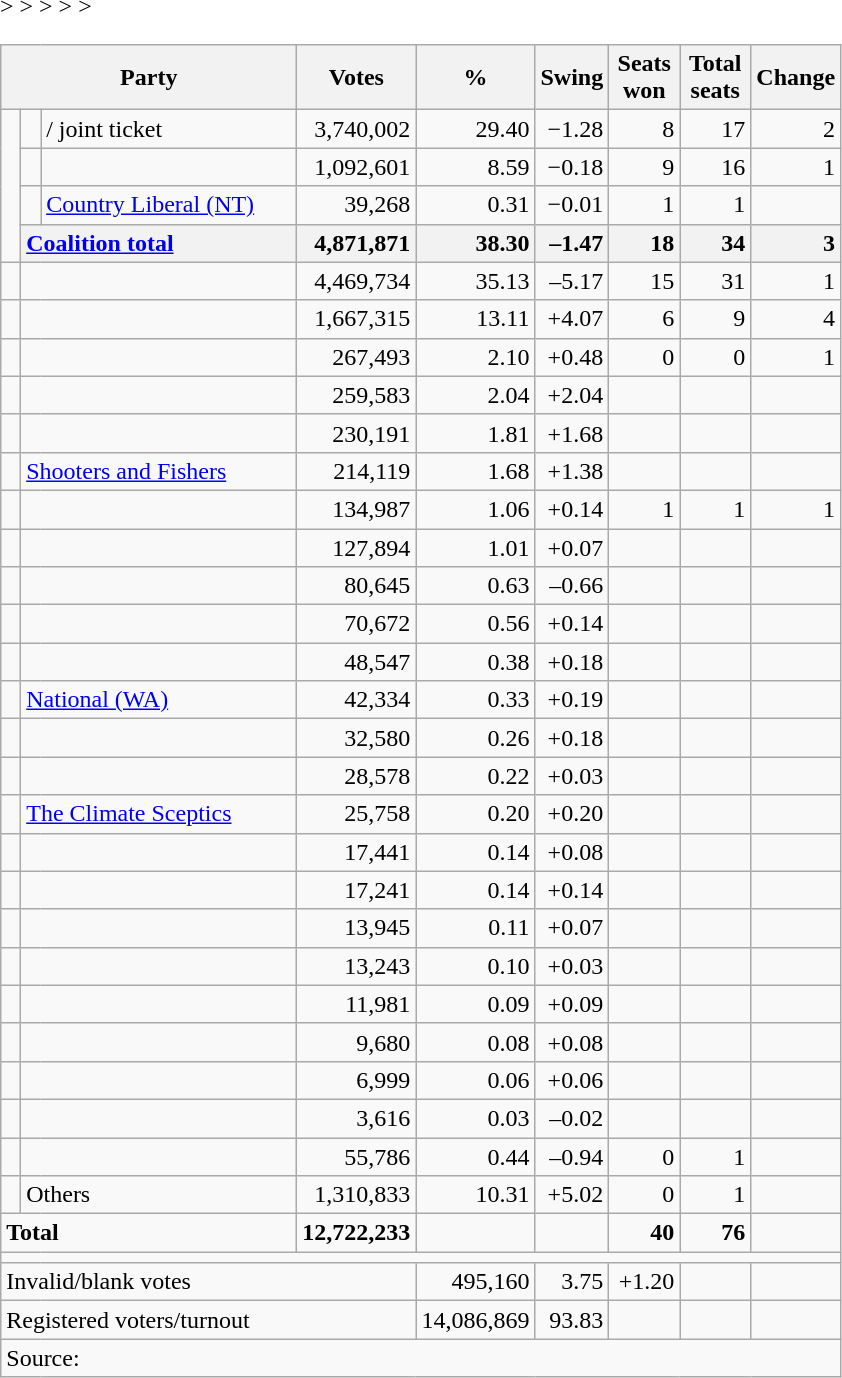<table class="wikitable">
<tr>
<th colspan="3" style="width:190px"><strong>Party</strong></th>
<th style="width:70px; text-align:center;"><strong>Votes</strong></th>
<th style="width:40px; text-align:center;"><strong>%</strong></th>
<th style="width:40px; text-align:center;"><strong>Swing</strong></th>
<th style="width:40px; text-align:center;"><strong>Seats won</strong></th>
<th style="width:40px; text-align:center;"><strong>Total seats</strong></th>
<th style="width:40px; text-align:center;"><strong>Change</strong></th>
</tr>
<tr>
<td rowspan="4"></td>
<td> </td>
<td>/ joint ticket</td>
<td align=right>3,740,002</td>
<td align=right>29.40</td>
<td align=right>−1.28</td>
<td align=right>8</td>
<td align=right>17</td>
<td align=right> 2</td>
</tr>
<tr>
<td> </td>
<td></td>
<td align=right>1,092,601</td>
<td align=right>8.59</td>
<td align=right>−0.18</td>
<td align=right>9</td>
<td align=right>16</td>
<td align=right> 1</td>
</tr>
<tr>
<td> </td>
<td><a href='#'>Country Liberal (NT)</a></td>
<td align=right>39,268</td>
<td align=right>0.31</td>
<td align=right>−0.01</td>
<td align=right>1</td>
<td align=right>1</td>
<td align=right></td>
</tr>
<tr>
<th colspan=2  style="text-align:left;"><a href='#'>Coalition total</a></th>
<th style="text-align:right;">4,871,871</th>
<th style="text-align:right;">38.30</th>
<th style="text-align:right;">–1.47</th>
<th style="text-align:right;">18</th>
<th style="text-align:right;">34</th>
<th style="text-align:right;"> 3</th>
</tr>
<tr>
<td> </td>
<td colspan=2></td>
<td align=right>4,469,734</td>
<td align=right>35.13</td>
<td align=right>–5.17</td>
<td align=right>15</td>
<td align=right>31</td>
<td align=right> 1</td>
</tr>
<tr>
<td> </td>
<td colspan="2"></td>
<td align="right">1,667,315</td>
<td align="right">13.11</td>
<td align="right">+4.07</td>
<td align="right">6</td>
<td align="right">9</td>
<td align="right"> 4</td>
</tr>
<tr>
<td> </td>
<td colspan="2"></td>
<td align="right">267,493</td>
<td align="right">2.10</td>
<td align="right">+0.48</td>
<td align="right">0</td>
<td align="right">0</td>
<td align="right"> 1</td>
</tr>
<tr <noinclude>>
<td> </td>
<td colspan="2"></td>
<td align="right">259,583</td>
<td align="right">2.04</td>
<td align="right">+2.04</td>
<td align="right"></td>
<td align="right"></td>
<td align="right"></td>
</tr>
<tr>
<td> </td>
<td colspan="2"></td>
<td align="right">230,191</td>
<td align="right">1.81</td>
<td align="right">+1.68</td>
<td align="right"></td>
<td align="right"></td>
<td align="right"></td>
</tr>
<tr>
<td> </td>
<td colspan="2"><a href='#'>Shooters and Fishers</a></td>
<td align="right">214,119</td>
<td align="right">1.68</td>
<td align="right">+1.38</td>
<td align="right"></td>
<td align="right"></td>
<td align="right"></td>
</tr>
<tr </noinclude>>
<td> </td>
<td colspan="2"></td>
<td align="right">134,987</td>
<td align="right">1.06</td>
<td align="right">+0.14</td>
<td align="right">1</td>
<td align="right">1</td>
<td align="right"> 1</td>
</tr>
<tr <noinclude>>
<td> </td>
<td colspan="2"></td>
<td align="right">127,894</td>
<td align="right">1.01</td>
<td align="right">+0.07</td>
<td align="right"></td>
<td align="right"></td>
<td align="right"></td>
</tr>
<tr>
<td> </td>
<td colspan="2"></td>
<td align="right">80,645</td>
<td align="right">0.63</td>
<td align="right">–0.66</td>
<td align="right"></td>
<td align="right"></td>
<td align="right"></td>
</tr>
<tr>
<td> </td>
<td colspan="2"></td>
<td align="right">70,672</td>
<td align="right">0.56</td>
<td align="right">+0.14</td>
<td align="right"></td>
<td align="right"></td>
<td align="right"></td>
</tr>
<tr>
<td> </td>
<td colspan="2"></td>
<td align="right">48,547</td>
<td align="right">0.38</td>
<td align="right">+0.18</td>
<td align="right"></td>
<td align="right"></td>
<td align="right"></td>
</tr>
<tr>
<td> </td>
<td colspan="2"><a href='#'>National (WA)</a></td>
<td align="right">42,334</td>
<td align="right">0.33</td>
<td align="right">+0.19</td>
<td align="right"></td>
<td align="right"></td>
<td align="right"></td>
</tr>
<tr>
<td> </td>
<td colspan="2"></td>
<td align="right">32,580</td>
<td align="right">0.26</td>
<td align="right">+0.18</td>
<td align="right"></td>
<td align="right"></td>
<td align="right"></td>
</tr>
<tr>
<td> </td>
<td colspan="2"></td>
<td align="right">28,578</td>
<td align="right">0.22</td>
<td align="right">+0.03</td>
<td align="right"></td>
<td align="right"></td>
<td align="right"></td>
</tr>
<tr>
<td> </td>
<td colspan="2"><a href='#'>The Climate Sceptics</a></td>
<td align="right">25,758</td>
<td align="right">0.20</td>
<td align="right">+0.20</td>
<td align="right"></td>
<td align="right"></td>
<td align="right"></td>
</tr>
<tr>
<td> </td>
<td colspan="2"></td>
<td align="right">17,441</td>
<td align="right">0.14</td>
<td align="right">+0.08</td>
<td align="right"></td>
<td align="right"></td>
<td align="right"></td>
</tr>
<tr>
<td> </td>
<td colspan="2"></td>
<td align="right">17,241</td>
<td align="right">0.14</td>
<td align="right">+0.14</td>
<td align="right"></td>
<td align="right"></td>
<td align="right"></td>
</tr>
<tr>
<td> </td>
<td colspan="2"></td>
<td align="right">13,945</td>
<td align="right">0.11</td>
<td align="right">+0.07</td>
<td align="right"></td>
<td align="right"></td>
<td align="right"></td>
</tr>
<tr>
<td> </td>
<td colspan="2"></td>
<td align="right">13,243</td>
<td align="right">0.10</td>
<td align="right">+0.03</td>
<td align="right"></td>
<td align="right"></td>
<td align="right"></td>
</tr>
<tr>
<td> </td>
<td colspan="2"></td>
<td align="right">11,981</td>
<td align="right">0.09</td>
<td align="right">+0.09</td>
<td align="right"></td>
<td align="right"></td>
<td align="right"></td>
</tr>
<tr>
<td> </td>
<td colspan="2"></td>
<td align="right">9,680</td>
<td align="right">0.08</td>
<td align="right">+0.08</td>
<td align="right"></td>
<td align="right"></td>
<td align="right"></td>
</tr>
<tr>
<td> </td>
<td colspan="2"></td>
<td align="right">6,999</td>
<td align="right">0.06</td>
<td align="right">+0.06</td>
<td align="right"></td>
<td align="right"></td>
<td align="right"></td>
</tr>
<tr>
<td> </td>
<td colspan="2"></td>
<td align="right">3,616</td>
<td align="right">0.03</td>
<td align="right">–0.02</td>
<td align="right"></td>
<td align="right"></td>
<td align="right"></td>
</tr>
<tr>
<td> </td>
<td colspan="2"></td>
<td align="right">55,786</td>
<td align="right">0.44</td>
<td align="right">–0.94</td>
<td align="right">0</td>
<td align="right">1</td>
<td align="right"></td>
</tr>
<tr </noinclude><includeonly>>
<td></td>
<td colspan=2>Others</td>
<td align="right">1,310,833</td>
<td align="right">10.31</td>
<td align="right">+5.02</td>
<td align="right">0</td>
<td align="right">1</td>
<td align="right"></td>
</tr>
<tr </includeonly>>
<td colspan="3"><strong>Total</strong></td>
<td align="right"><strong>12,722,233</strong></td>
<td align="right"> </td>
<td align="right"> </td>
<td align="right"><strong>40</strong></td>
<td align="right"><strong>76</strong></td>
</tr>
<tr>
<td colspan="9"></td>
</tr>
<tr>
<td colspan="4" align="left">Invalid/blank votes</td>
<td align="right">495,160</td>
<td align="right">3.75</td>
<td align="right">+1.20</td>
<td></td>
<td></td>
</tr>
<tr>
<td colspan="4" align="left">Registered voters/turnout</td>
<td align="right">14,086,869</td>
<td align="right">93.83</td>
<td></td>
<td></td>
<td></td>
</tr>
<tr>
<td colspan="9" align="left">Source: </td>
</tr>
</table>
